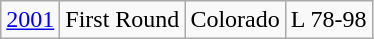<table class="wikitable">
<tr align="center">
<td><a href='#'>2001</a></td>
<td>First Round</td>
<td>Colorado</td>
<td>L 78-98</td>
</tr>
</table>
